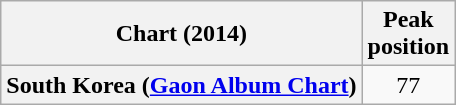<table class="wikitable plainrowheaders" style="text-align:center;">
<tr>
<th>Chart (2014)</th>
<th>Peak<br>position</th>
</tr>
<tr>
<th scope="row">South Korea (<a href='#'>Gaon Album Chart</a>)</th>
<td>77</td>
</tr>
</table>
